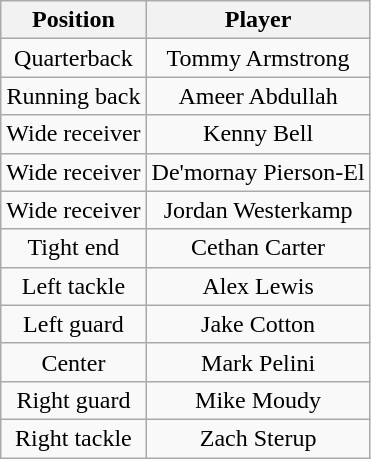<table class="wikitable" style="text-align: center;">
<tr>
<th>Position</th>
<th>Player</th>
</tr>
<tr>
<td>Quarterback</td>
<td>Tommy Armstrong</td>
</tr>
<tr>
<td>Running back</td>
<td>Ameer Abdullah</td>
</tr>
<tr>
<td>Wide receiver</td>
<td>Kenny Bell</td>
</tr>
<tr>
<td>Wide receiver</td>
<td>De'mornay Pierson-El</td>
</tr>
<tr>
<td>Wide receiver</td>
<td>Jordan Westerkamp</td>
</tr>
<tr>
<td>Tight end</td>
<td>Cethan Carter</td>
</tr>
<tr>
<td>Left tackle</td>
<td>Alex Lewis</td>
</tr>
<tr>
<td>Left guard</td>
<td>Jake Cotton</td>
</tr>
<tr>
<td>Center</td>
<td>Mark Pelini</td>
</tr>
<tr>
<td>Right guard</td>
<td>Mike Moudy</td>
</tr>
<tr>
<td>Right tackle</td>
<td>Zach Sterup</td>
</tr>
</table>
